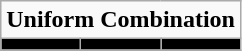<table class="wikitable">
<tr>
<td align="center" Colspan="3"><strong>Uniform Combination</strong></td>
</tr>
<tr align="center">
<th style="background:#000000;"></th>
<th style="background:#000000;"></th>
<th style="background:#000000;"></th>
</tr>
</table>
